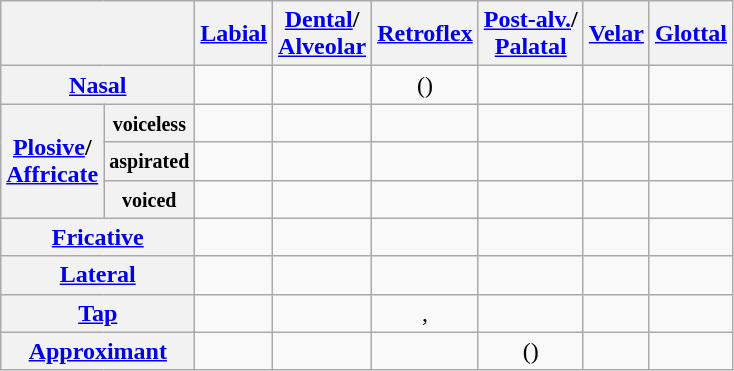<table class="wikitable" style="text-align:center">
<tr>
<th colspan="2"></th>
<th><a href='#'>Labial</a></th>
<th><a href='#'>Dental</a>/<br><a href='#'>Alveolar</a></th>
<th><a href='#'>Retroflex</a></th>
<th><a href='#'>Post-alv.</a>/<br><a href='#'>Palatal</a></th>
<th><a href='#'>Velar</a></th>
<th><a href='#'>Glottal</a></th>
</tr>
<tr>
<th colspan="2"><a href='#'>Nasal</a></th>
<td></td>
<td></td>
<td>()</td>
<td></td>
<td></td>
<td></td>
</tr>
<tr>
<th rowspan="3"><a href='#'>Plosive</a>/<br><a href='#'>Affricate</a></th>
<th><small>voiceless</small></th>
<td></td>
<td></td>
<td></td>
<td></td>
<td></td>
<td></td>
</tr>
<tr>
<th><small>aspirated</small></th>
<td></td>
<td></td>
<td></td>
<td></td>
<td></td>
<td></td>
</tr>
<tr>
<th><small>voiced</small></th>
<td></td>
<td></td>
<td></td>
<td></td>
<td></td>
<td></td>
</tr>
<tr>
<th colspan="2"><a href='#'>Fricative</a></th>
<td></td>
<td></td>
<td></td>
<td></td>
<td></td>
<td></td>
</tr>
<tr>
<th colspan="2"><a href='#'>Lateral</a></th>
<td></td>
<td></td>
<td></td>
<td></td>
<td></td>
<td></td>
</tr>
<tr>
<th colspan="2"><a href='#'>Tap</a></th>
<td></td>
<td></td>
<td>, </td>
<td></td>
<td></td>
<td></td>
</tr>
<tr>
<th colspan="2"><a href='#'>Approximant</a></th>
<td></td>
<td></td>
<td></td>
<td>()</td>
<td></td>
<td></td>
</tr>
</table>
